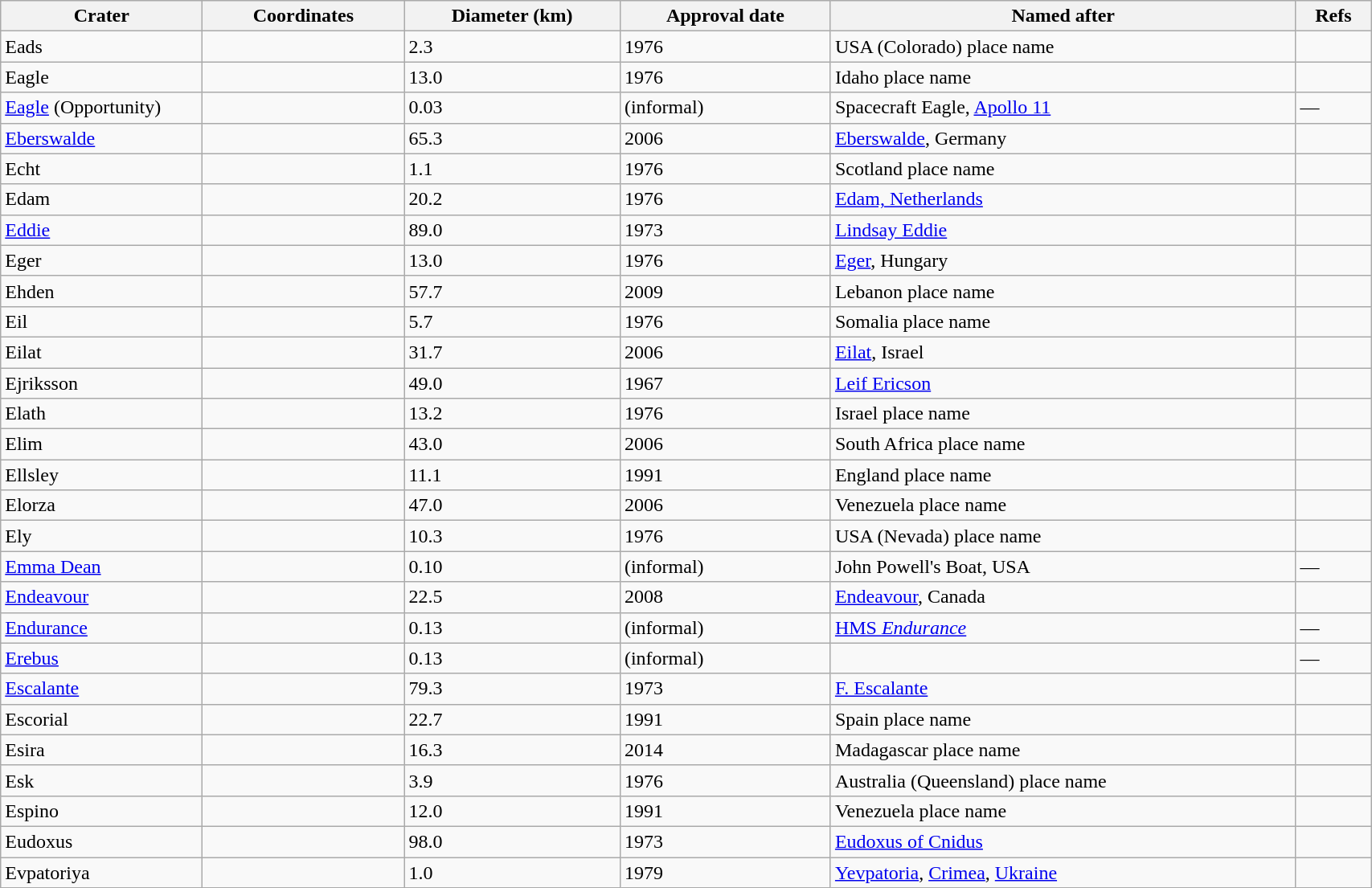<table class="wikitable" style="min-width: 90%;">
<tr>
<th style="width:10em">Crater</th>
<th style="width:10em">Coordinates</th>
<th>Diameter (km)</th>
<th>Approval date</th>
<th>Named after</th>
<th>Refs</th>
</tr>
<tr id="Eads">
<td>Eads</td>
<td></td>
<td>2.3</td>
<td>1976</td>
<td>USA (Colorado) place name</td>
<td></td>
</tr>
<tr id="Eagle">
<td>Eagle</td>
<td></td>
<td>13.0</td>
<td>1976</td>
<td>Idaho place name</td>
<td></td>
</tr>
<tr id="Eagle-Opportunity">
<td><a href='#'>Eagle</a> (Opportunity)</td>
<td></td>
<td>0.03</td>
<td>(informal)</td>
<td>Spacecraft Eagle, <a href='#'>Apollo 11</a></td>
<td>—</td>
</tr>
<tr id="Eberswalde">
<td><a href='#'>Eberswalde</a></td>
<td></td>
<td>65.3</td>
<td>2006</td>
<td><a href='#'>Eberswalde</a>, Germany</td>
<td></td>
</tr>
<tr id="Echt">
<td>Echt</td>
<td></td>
<td>1.1</td>
<td>1976</td>
<td>Scotland place name</td>
<td></td>
</tr>
<tr id="Edam">
<td>Edam</td>
<td></td>
<td>20.2</td>
<td>1976</td>
<td><a href='#'>Edam, Netherlands</a></td>
<td></td>
</tr>
<tr id="Eddie">
<td><a href='#'>Eddie</a></td>
<td></td>
<td>89.0</td>
<td>1973</td>
<td><a href='#'>Lindsay Eddie</a></td>
<td></td>
</tr>
<tr id="Eger">
<td>Eger</td>
<td></td>
<td>13.0</td>
<td>1976</td>
<td><a href='#'>Eger</a>, Hungary</td>
<td></td>
</tr>
<tr id="Ehden">
<td>Ehden</td>
<td></td>
<td>57.7</td>
<td>2009</td>
<td>Lebanon place name</td>
<td></td>
</tr>
<tr id="Eil">
<td>Eil</td>
<td></td>
<td>5.7</td>
<td>1976</td>
<td>Somalia place name</td>
<td></td>
</tr>
<tr id="Eilat">
<td>Eilat</td>
<td></td>
<td>31.7</td>
<td>2006</td>
<td><a href='#'>Eilat</a>, Israel</td>
<td></td>
</tr>
<tr id="Ejriksson">
<td>Ejriksson</td>
<td></td>
<td>49.0</td>
<td>1967</td>
<td><a href='#'>Leif Ericson</a></td>
<td></td>
</tr>
<tr id="Elath">
<td>Elath</td>
<td></td>
<td>13.2</td>
<td>1976</td>
<td>Israel place name</td>
<td></td>
</tr>
<tr id="Elim">
<td>Elim</td>
<td></td>
<td>43.0</td>
<td>2006</td>
<td>South Africa place name</td>
<td></td>
</tr>
<tr id="Ellsley">
<td>Ellsley</td>
<td></td>
<td>11.1</td>
<td>1991</td>
<td>England place name</td>
<td></td>
</tr>
<tr id="Elorza">
<td>Elorza</td>
<td></td>
<td>47.0</td>
<td>2006</td>
<td>Venezuela place name</td>
<td></td>
</tr>
<tr id="Ely">
<td>Ely</td>
<td></td>
<td>10.3</td>
<td>1976</td>
<td>USA (Nevada) place name</td>
<td></td>
</tr>
<tr id="Emma Dean">
<td><a href='#'>Emma Dean</a></td>
<td></td>
<td>0.10</td>
<td>(informal)</td>
<td>John Powell's Boat, USA</td>
<td>—</td>
</tr>
<tr id="Endeavour">
<td><a href='#'>Endeavour</a></td>
<td></td>
<td>22.5</td>
<td>2008</td>
<td><a href='#'>Endeavour</a>, Canada</td>
<td></td>
</tr>
<tr id="Endurance">
<td><a href='#'>Endurance</a></td>
<td></td>
<td>0.13</td>
<td>(informal)</td>
<td><a href='#'>HMS <em>Endurance</em></a></td>
<td>—</td>
</tr>
<tr id="Erebus">
<td><a href='#'>Erebus</a></td>
<td></td>
<td>0.13</td>
<td>(informal)</td>
<td></td>
<td>—</td>
</tr>
<tr id="Escalante">
<td><a href='#'>Escalante</a></td>
<td></td>
<td>79.3</td>
<td>1973</td>
<td><a href='#'>F. Escalante</a></td>
<td></td>
</tr>
<tr id="Escorial">
<td>Escorial</td>
<td></td>
<td>22.7</td>
<td>1991</td>
<td>Spain place name</td>
<td></td>
</tr>
<tr id="Esira">
<td>Esira</td>
<td></td>
<td>16.3</td>
<td>2014</td>
<td>Madagascar place name</td>
<td></td>
</tr>
<tr id="Esk">
<td>Esk</td>
<td></td>
<td>3.9</td>
<td>1976</td>
<td>Australia (Queensland) place name</td>
<td></td>
</tr>
<tr id="Espino">
<td>Espino</td>
<td></td>
<td>12.0</td>
<td>1991</td>
<td>Venezuela place name</td>
<td></td>
</tr>
<tr id="Eudoxus">
<td>Eudoxus</td>
<td></td>
<td>98.0</td>
<td>1973</td>
<td><a href='#'>Eudoxus of Cnidus</a></td>
<td></td>
</tr>
<tr id="Evpatoriya">
<td>Evpatoriya</td>
<td></td>
<td>1.0</td>
<td>1979</td>
<td><a href='#'>Yevpatoria</a>, <a href='#'>Crimea</a>, <a href='#'>Ukraine</a></td>
<td></td>
</tr>
</table>
